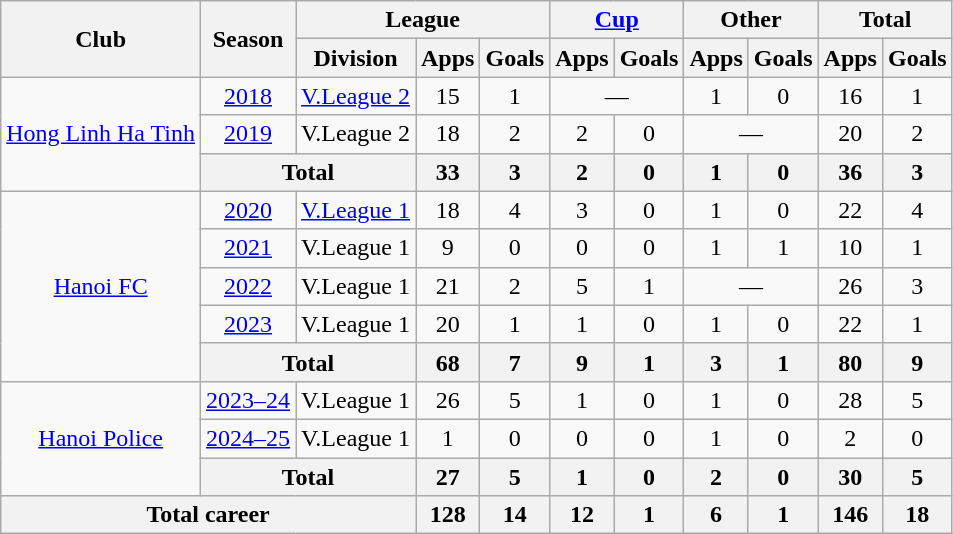<table class="wikitable" style="text-align: center">
<tr>
<th rowspan=2>Club</th>
<th rowspan=2>Season</th>
<th colspan=3>League</th>
<th colspan=2><a href='#'>Cup</a></th>
<th colspan=2>Other</th>
<th colspan=2>Total</th>
</tr>
<tr>
<th>Division</th>
<th>Apps</th>
<th>Goals</th>
<th>Apps</th>
<th>Goals</th>
<th>Apps</th>
<th>Goals</th>
<th>Apps</th>
<th>Goals</th>
</tr>
<tr>
<td rowspan=3><a href='#'>Hong Linh Ha Tinh</a></td>
<td><a href='#'>2018</a></td>
<td><a href='#'>V.League 2</a></td>
<td>15</td>
<td>1</td>
<td colspan=2>—</td>
<td>1</td>
<td>0</td>
<td>16</td>
<td>1</td>
</tr>
<tr>
<td><a href='#'>2019</a></td>
<td>V.League 2</td>
<td>18</td>
<td>2</td>
<td>2</td>
<td>0</td>
<td colspan=2>—</td>
<td>20</td>
<td>2</td>
</tr>
<tr>
<th colspan=2>Total</th>
<th>33</th>
<th>3</th>
<th>2</th>
<th>0</th>
<th>1</th>
<th>0</th>
<th>36</th>
<th>3</th>
</tr>
<tr>
<td rowspan=5><a href='#'>Hanoi FC</a></td>
<td><a href='#'>2020</a></td>
<td><a href='#'>V.League 1</a></td>
<td>18</td>
<td>4</td>
<td>3</td>
<td>0</td>
<td>1</td>
<td>0</td>
<td>22</td>
<td>4</td>
</tr>
<tr>
<td><a href='#'>2021</a></td>
<td>V.League 1</td>
<td>9</td>
<td>0</td>
<td>0</td>
<td>0</td>
<td>1</td>
<td>1</td>
<td>10</td>
<td>1</td>
</tr>
<tr>
<td><a href='#'>2022</a></td>
<td>V.League 1</td>
<td>21</td>
<td>2</td>
<td>5</td>
<td>1</td>
<td colspan=2>—</td>
<td>26</td>
<td>3</td>
</tr>
<tr>
<td><a href='#'>2023</a></td>
<td>V.League 1</td>
<td>20</td>
<td>1</td>
<td>1</td>
<td>0</td>
<td>1</td>
<td>0</td>
<td>22</td>
<td>1</td>
</tr>
<tr>
<th colspan=2>Total</th>
<th>68</th>
<th>7</th>
<th>9</th>
<th>1</th>
<th>3</th>
<th>1</th>
<th>80</th>
<th>9</th>
</tr>
<tr>
<td rowspan=3><a href='#'>Hanoi Police</a></td>
<td><a href='#'>2023–24</a></td>
<td>V.League 1</td>
<td>26</td>
<td>5</td>
<td>1</td>
<td>0</td>
<td>1</td>
<td>0</td>
<td>28</td>
<td>5</td>
</tr>
<tr>
<td><a href='#'>2024–25</a></td>
<td>V.League 1</td>
<td>1</td>
<td>0</td>
<td>0</td>
<td>0</td>
<td>1</td>
<td>0</td>
<td>2</td>
<td>0</td>
</tr>
<tr>
<th colspan=2>Total</th>
<th>27</th>
<th>5</th>
<th>1</th>
<th>0</th>
<th>2</th>
<th>0</th>
<th>30</th>
<th>5</th>
</tr>
<tr>
<th colspan=3>Total career</th>
<th>128</th>
<th>14</th>
<th>12</th>
<th>1</th>
<th>6</th>
<th>1</th>
<th>146</th>
<th>18</th>
</tr>
</table>
